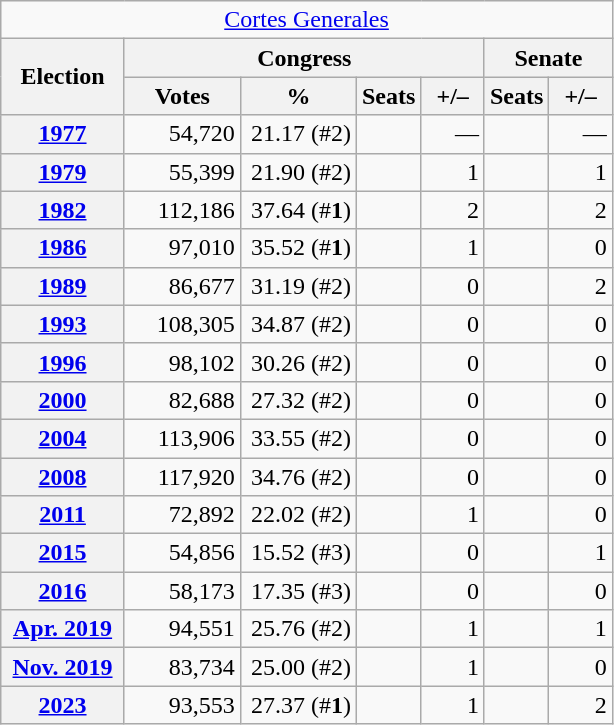<table class="wikitable" style="text-align:right;">
<tr>
<td colspan="7" align="center"><a href='#'>Cortes Generales</a></td>
</tr>
<tr>
<th rowspan="2" width="75">Election</th>
<th colspan="4">Congress</th>
<th colspan="2">Senate</th>
</tr>
<tr>
<th width="70">Votes</th>
<th width="70">%</th>
<th>Seats</th>
<th width="35">+/–</th>
<th>Seats</th>
<th width="35">+/–</th>
</tr>
<tr>
<th><a href='#'>1977</a></th>
<td>54,720</td>
<td>21.17 (#2)</td>
<td></td>
<td>—</td>
<td></td>
<td>—</td>
</tr>
<tr>
<th><a href='#'>1979</a></th>
<td>55,399</td>
<td>21.90 (#2)</td>
<td></td>
<td>1</td>
<td></td>
<td>1</td>
</tr>
<tr>
<th><a href='#'>1982</a></th>
<td>112,186</td>
<td>37.64 (#<strong>1</strong>)</td>
<td></td>
<td>2</td>
<td></td>
<td>2</td>
</tr>
<tr>
<th><a href='#'>1986</a></th>
<td>97,010</td>
<td>35.52 (#<strong>1</strong>)</td>
<td></td>
<td>1</td>
<td></td>
<td>0</td>
</tr>
<tr>
<th><a href='#'>1989</a></th>
<td>86,677</td>
<td>31.19 (#2)</td>
<td></td>
<td>0</td>
<td></td>
<td>2</td>
</tr>
<tr>
<th><a href='#'>1993</a></th>
<td>108,305</td>
<td>34.87 (#2)</td>
<td></td>
<td>0</td>
<td></td>
<td>0</td>
</tr>
<tr>
<th><a href='#'>1996</a></th>
<td>98,102</td>
<td>30.26 (#2)</td>
<td></td>
<td>0</td>
<td></td>
<td>0</td>
</tr>
<tr>
<th><a href='#'>2000</a></th>
<td>82,688</td>
<td>27.32 (#2)</td>
<td></td>
<td>0</td>
<td></td>
<td>0</td>
</tr>
<tr>
<th><a href='#'>2004</a></th>
<td>113,906</td>
<td>33.55 (#2)</td>
<td></td>
<td>0</td>
<td></td>
<td>0</td>
</tr>
<tr>
<th><a href='#'>2008</a></th>
<td>117,920</td>
<td>34.76 (#2)</td>
<td></td>
<td>0</td>
<td></td>
<td>0</td>
</tr>
<tr>
<th><a href='#'>2011</a></th>
<td>72,892</td>
<td>22.02 (#2)</td>
<td></td>
<td>1</td>
<td></td>
<td>0</td>
</tr>
<tr>
<th><a href='#'>2015</a></th>
<td>54,856</td>
<td>15.52 (#3)</td>
<td></td>
<td>0</td>
<td></td>
<td>1</td>
</tr>
<tr>
<th><a href='#'>2016</a></th>
<td>58,173</td>
<td>17.35 (#3)</td>
<td></td>
<td>0</td>
<td></td>
<td>0</td>
</tr>
<tr>
<th><a href='#'>Apr. 2019</a></th>
<td>94,551</td>
<td>25.76 (#2)</td>
<td></td>
<td>1</td>
<td></td>
<td>1</td>
</tr>
<tr>
<th><a href='#'>Nov. 2019</a></th>
<td>83,734</td>
<td>25.00 (#2)</td>
<td></td>
<td>1</td>
<td></td>
<td>0</td>
</tr>
<tr>
<th><a href='#'>2023</a></th>
<td>93,553</td>
<td>27.37 (#<strong>1</strong>)</td>
<td></td>
<td>1</td>
<td></td>
<td>2</td>
</tr>
</table>
